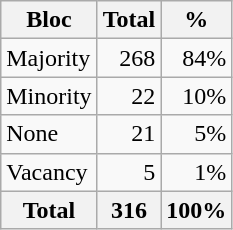<table class=wikitable style="text-align:right">
<tr>
<th>Bloc</th>
<th>Total</th>
<th>%</th>
</tr>
<tr>
<td align=left>Majority</td>
<td>268</td>
<td>84%</td>
</tr>
<tr>
<td align=left>Minority</td>
<td>22</td>
<td>10%</td>
</tr>
<tr>
<td align=left>None</td>
<td>21</td>
<td>5%</td>
</tr>
<tr>
<td align=left>Vacancy</td>
<td>5</td>
<td>1%</td>
</tr>
<tr>
<th>Total</th>
<th>316</th>
<th>100%</th>
</tr>
</table>
